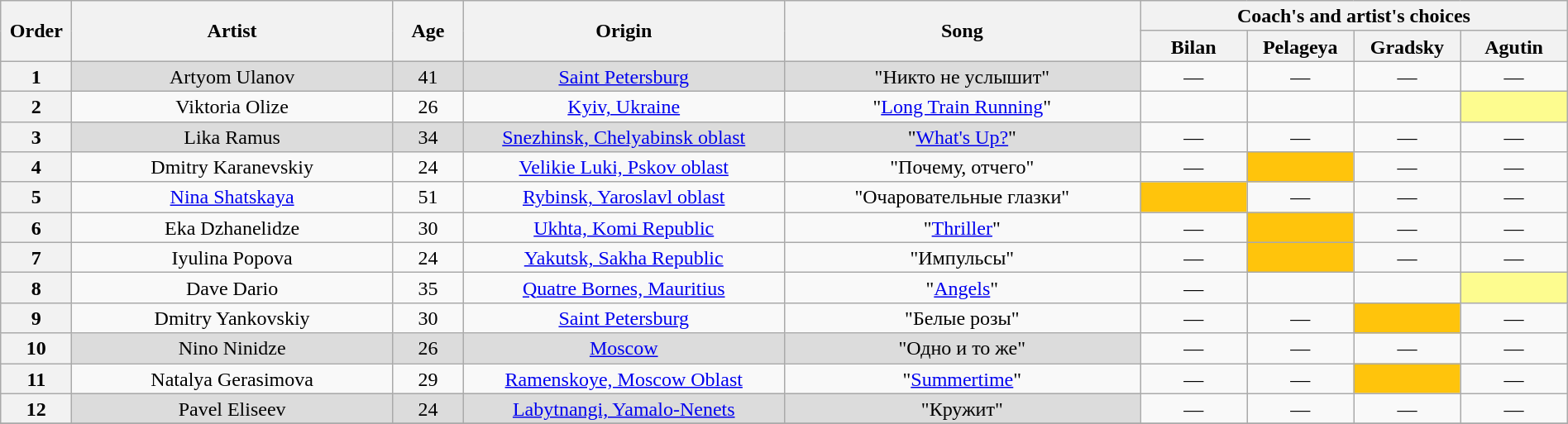<table class="wikitable" style="text-align:center; line-height:17px; width:100%;">
<tr>
<th scope="col" rowspan="2" style="width:04%;">Order</th>
<th scope="col" rowspan="2" style="width:18%;">Artist</th>
<th scope="col" rowspan="2" style="width:04%;">Age</th>
<th scope="col" rowspan="2" style="width:18%;">Origin</th>
<th scope="col" rowspan="2" style="width:20%;">Song</th>
<th scope="col" colspan="4" style="width:24%;">Coach's and artist's choices</th>
</tr>
<tr>
<th style="width:06%;">Bilan</th>
<th style="width:06%;">Pelageya</th>
<th style="width:06%;">Gradsky</th>
<th style="width:06%;">Agutin</th>
</tr>
<tr>
<th>1</th>
<td style="background:#DCDCDC;">Artyom Ulanov</td>
<td style="background:#DCDCDC;">41</td>
<td style="background:#DCDCDC;"><a href='#'>Saint Petersburg</a></td>
<td style="background:#DCDCDC;">"Никто не услышит"</td>
<td>—</td>
<td>—</td>
<td>—</td>
<td>—</td>
</tr>
<tr>
<th>2</th>
<td>Viktoria Olize</td>
<td>26</td>
<td><a href='#'>Kyiv, Ukraine</a></td>
<td>"<a href='#'>Long Train Running</a>"</td>
<td><strong></strong></td>
<td><strong></strong></td>
<td><strong></strong></td>
<td style="background:#fdfc8f;"><strong></strong></td>
</tr>
<tr>
<th>3</th>
<td style="background:#DCDCDC;">Lika Ramus</td>
<td style="background:#DCDCDC;">34</td>
<td style="background:#DCDCDC;"><a href='#'>Snezhinsk, Chelyabinsk oblast</a></td>
<td style="background:#DCDCDC;">"<a href='#'>What's Up?</a>"</td>
<td>—</td>
<td>—</td>
<td>—</td>
<td>—</td>
</tr>
<tr>
<th>4</th>
<td>Dmitry Karanevskiy</td>
<td>24</td>
<td><a href='#'>Velikie Luki, Pskov oblast</a></td>
<td>"Почему, отчего"</td>
<td>—</td>
<td style="background:#FFC40C;"><strong></strong></td>
<td>—</td>
<td>—</td>
</tr>
<tr>
<th>5</th>
<td><a href='#'>Nina Shatskaya</a></td>
<td>51</td>
<td><a href='#'>Rybinsk, Yaroslavl oblast</a></td>
<td>"Очаровательные глазки"</td>
<td style="background:#FFC40C;"><strong></strong></td>
<td>—</td>
<td>—</td>
<td>—</td>
</tr>
<tr>
<th>6</th>
<td>Eka Dzhanelidze</td>
<td>30</td>
<td><a href='#'>Ukhta, Komi Republic</a></td>
<td>"<a href='#'>Thriller</a>"</td>
<td>—</td>
<td style="background:#FFC40C;"><strong></strong></td>
<td>—</td>
<td>—</td>
</tr>
<tr>
<th>7</th>
<td>Iyulina Popova</td>
<td>24</td>
<td><a href='#'>Yakutsk, Sakha Republic</a></td>
<td>"Импульсы"</td>
<td>—</td>
<td style="background:#FFC40C;"><strong></strong></td>
<td>—</td>
<td>—</td>
</tr>
<tr>
<th>8</th>
<td>Dave Dario</td>
<td>35</td>
<td><a href='#'>Quatre Bornes, Mauritius</a></td>
<td>"<a href='#'>Angels</a>"</td>
<td>—</td>
<td><strong></strong></td>
<td><strong></strong></td>
<td style="background:#fdfc8f;"><strong></strong></td>
</tr>
<tr>
<th>9</th>
<td>Dmitry Yankovskiy</td>
<td>30</td>
<td><a href='#'>Saint Petersburg</a></td>
<td>"Белые розы"</td>
<td>—</td>
<td>—</td>
<td style="background:#FFC40C;"><strong></strong></td>
<td>—</td>
</tr>
<tr>
<th>10</th>
<td style="background:#DCDCDC;">Nino Ninidze</td>
<td style="background:#DCDCDC;">26</td>
<td style="background:#DCDCDC;"><a href='#'>Moscow</a></td>
<td style="background:#DCDCDC;">"Одно и то же"</td>
<td>—</td>
<td>—</td>
<td>—</td>
<td>—</td>
</tr>
<tr>
<th>11</th>
<td>Natalya Gerasimova</td>
<td>29</td>
<td><a href='#'>Ramenskoye, Moscow Oblast</a></td>
<td>"<a href='#'>Summertime</a>"</td>
<td>—</td>
<td>—</td>
<td style="background:#FFC40C;"><strong></strong></td>
<td>—</td>
</tr>
<tr>
<th>12</th>
<td style="background:#DCDCDC;">Pavel Eliseev</td>
<td style="background:#DCDCDC;">24</td>
<td style="background:#DCDCDC;"><a href='#'>Labytnangi, Yamalo-Nenets</a></td>
<td style="background:#DCDCDC;">"Кружит"</td>
<td>—</td>
<td>—</td>
<td>—</td>
<td>—</td>
</tr>
<tr>
</tr>
</table>
